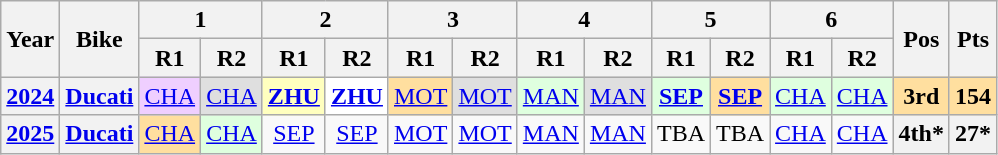<table class="wikitable" style="text-align:center">
<tr>
<th valign="middle" rowspan=2>Year</th>
<th valign="middle" rowspan=2>Bike</th>
<th colspan=2>1</th>
<th colspan=2>2</th>
<th colspan=2>3</th>
<th colspan=2>4</th>
<th colspan=2>5</th>
<th colspan=2>6</th>
<th rowspan=2>Pos</th>
<th rowspan=2>Pts</th>
</tr>
<tr>
<th>R1</th>
<th>R2</th>
<th>R1</th>
<th>R2</th>
<th>R1</th>
<th>R2</th>
<th>R1</th>
<th>R2</th>
<th>R1</th>
<th>R2</th>
<th>R1</th>
<th>R2</th>
</tr>
<tr>
<th><a href='#'>2024</a></th>
<th><a href='#'>Ducati</a></th>
<td style="background:#efcfff;"><a href='#'>CHA</a><br></td>
<td style="background:#dfdfdf;"><a href='#'>CHA</a><br></td>
<td style="background:#ffffbf;"><strong><a href='#'>ZHU</a></strong><br></td>
<td style="background:#ffffff;"><strong><a href='#'>ZHU</a></strong><br></td>
<td style="background:#ffdf9f;"><a href='#'>MOT</a><br></td>
<td style="background:#dfdfdf;"><a href='#'>MOT</a><br></td>
<td style="background:#dfffdf;"><a href='#'>MAN</a><br></td>
<td style="background:#dfdfdf;"><a href='#'>MAN</a><br></td>
<td style="background:#dfffdf;"><strong><a href='#'>SEP</a></strong><br></td>
<td style="background:#ffdf9f;"><strong><a href='#'>SEP</a></strong><br></td>
<td style="background:#dfffdf;"><a href='#'>CHA</a><br></td>
<td style="background:#dfffdf;"><a href='#'>CHA</a><br></td>
<th style="background:#ffdf9f;">3rd</th>
<th style="background:#ffdf9f;">154</th>
</tr>
<tr>
<th><a href='#'>2025</a></th>
<th><a href='#'>Ducati</a></th>
<td style="background:#ffdf9f;"><a href='#'>CHA</a><br></td>
<td style="background:#dfffdf;"><a href='#'>CHA</a><br></td>
<td style="background:#;"><a href='#'>SEP</a><br></td>
<td style="background:#;"><a href='#'>SEP</a><br></td>
<td style="background:#;"><a href='#'>MOT</a><br></td>
<td style="background:#;"><a href='#'>MOT</a><br></td>
<td style="background:#;"><a href='#'>MAN</a><br></td>
<td style="background:#;"><a href='#'>MAN</a><br></td>
<td style="background:#;">TBA<br></td>
<td style="background:#;">TBA<br></td>
<td style="background:#;"><a href='#'>CHA</a><br></td>
<td style="background:#;"><a href='#'>CHA</a><br></td>
<th style="background:#;">4th*</th>
<th style="background:#;">27*</th>
</tr>
</table>
